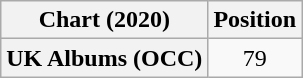<table class="wikitable plainrowheaders" style="text-align:center">
<tr>
<th scope="col">Chart (2020)</th>
<th scope="col">Position</th>
</tr>
<tr>
<th scope="row">UK Albums (OCC)</th>
<td>79</td>
</tr>
</table>
